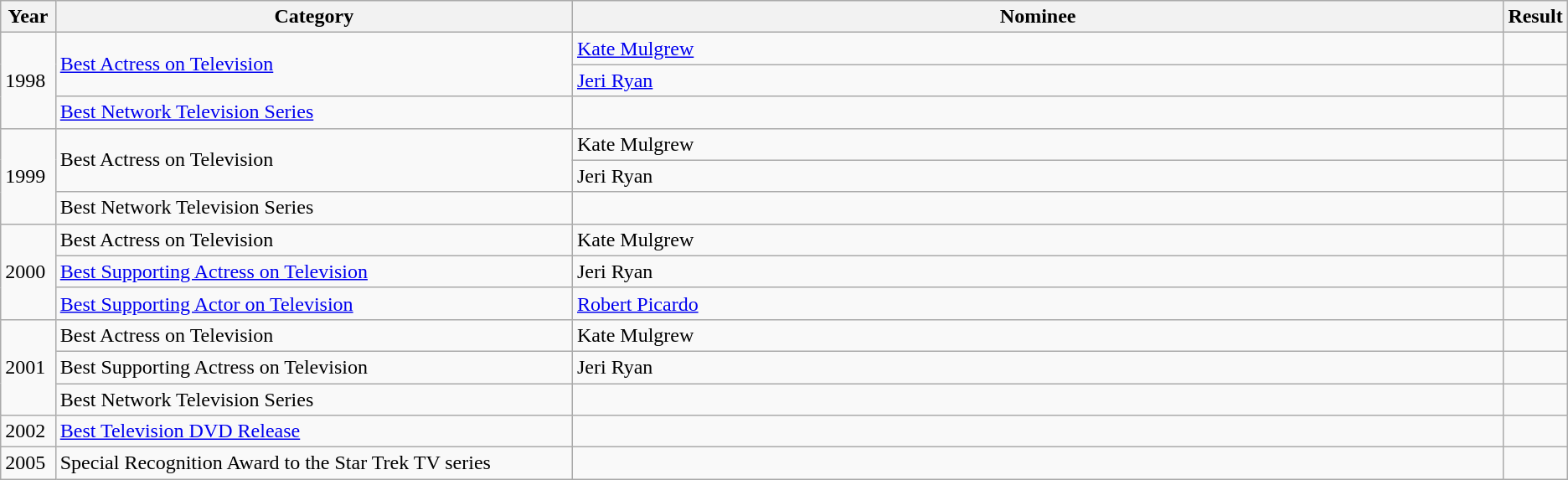<table class="wikitable">
<tr>
<th width="3.5%">Year</th>
<th width="33%">Category</th>
<th widthe="42%">Nominee</th>
<th width="3.5%">Result</th>
</tr>
<tr>
<td rowspan="3">1998</td>
<td rowspan="2"><a href='#'>Best Actress on Television</a></td>
<td><a href='#'>Kate Mulgrew</a></td>
<td></td>
</tr>
<tr>
<td><a href='#'>Jeri Ryan</a></td>
<td></td>
</tr>
<tr>
<td><a href='#'>Best Network Television Series</a></td>
<td></td>
<td></td>
</tr>
<tr>
<td rowspan="3">1999</td>
<td rowspan="2">Best Actress on Television</td>
<td>Kate Mulgrew</td>
<td></td>
</tr>
<tr>
<td>Jeri Ryan</td>
<td></td>
</tr>
<tr>
<td>Best Network Television Series</td>
<td></td>
<td></td>
</tr>
<tr>
<td rowspan="3">2000</td>
<td>Best Actress on Television</td>
<td>Kate Mulgrew</td>
<td></td>
</tr>
<tr>
<td><a href='#'>Best Supporting Actress on Television</a></td>
<td>Jeri Ryan</td>
<td></td>
</tr>
<tr>
<td><a href='#'>Best Supporting Actor on Television</a></td>
<td><a href='#'>Robert Picardo</a></td>
<td></td>
</tr>
<tr>
<td rowspan="3">2001</td>
<td>Best Actress on Television</td>
<td>Kate Mulgrew</td>
<td></td>
</tr>
<tr>
<td>Best Supporting Actress on Television</td>
<td>Jeri Ryan</td>
<td></td>
</tr>
<tr>
<td>Best Network Television Series</td>
<td></td>
<td></td>
</tr>
<tr>
<td>2002</td>
<td><a href='#'>Best Television DVD Release</a></td>
<td></td>
<td></td>
</tr>
<tr>
<td>2005</td>
<td>Special Recognition Award to the Star Trek TV series</td>
<td></td>
<td></td>
</tr>
</table>
